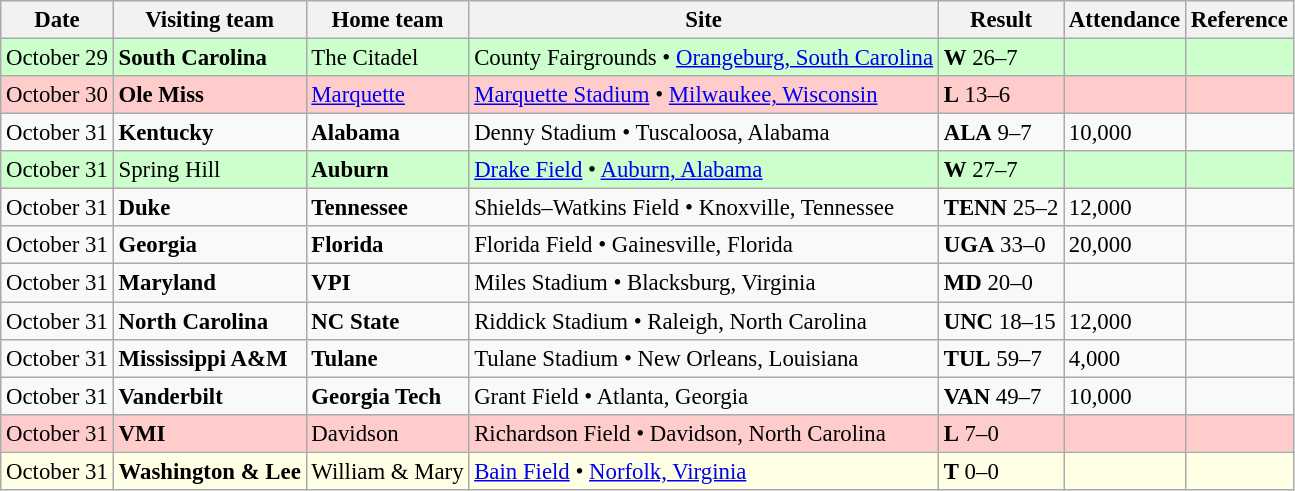<table class="wikitable" style="font-size:95%;">
<tr>
<th>Date</th>
<th>Visiting team</th>
<th>Home team</th>
<th>Site</th>
<th>Result</th>
<th>Attendance</th>
<th class="unsortable">Reference</th>
</tr>
<tr bgcolor=ccffcc>
<td>October 29</td>
<td><strong>South Carolina</strong></td>
<td>The Citadel</td>
<td>County Fairgrounds • <a href='#'>Orangeburg, South Carolina</a></td>
<td><strong>W</strong> 26–7</td>
<td></td>
<td></td>
</tr>
<tr bgcolor=ffcccc>
<td>October 30</td>
<td><strong>Ole Miss</strong></td>
<td><a href='#'>Marquette</a></td>
<td><a href='#'>Marquette Stadium</a> • <a href='#'>Milwaukee, Wisconsin</a></td>
<td><strong>L</strong> 13–6</td>
<td></td>
<td></td>
</tr>
<tr bgcolor=>
<td>October 31</td>
<td><strong>Kentucky</strong></td>
<td><strong>Alabama</strong></td>
<td>Denny Stadium • Tuscaloosa, Alabama</td>
<td><strong>ALA</strong> 9–7</td>
<td>10,000</td>
<td></td>
</tr>
<tr bgcolor=ccffcc>
<td>October 31</td>
<td>Spring Hill</td>
<td><strong>Auburn</strong></td>
<td><a href='#'>Drake Field</a> • <a href='#'>Auburn, Alabama</a></td>
<td><strong>W</strong> 27–7</td>
<td></td>
<td></td>
</tr>
<tr bgcolor=>
<td>October 31</td>
<td><strong>Duke</strong></td>
<td><strong>Tennessee</strong></td>
<td>Shields–Watkins Field • Knoxville, Tennessee</td>
<td><strong>TENN</strong> 25–2</td>
<td>12,000</td>
<td></td>
</tr>
<tr bgcolor=>
<td>October 31</td>
<td><strong>Georgia</strong></td>
<td><strong>Florida</strong></td>
<td>Florida Field • Gainesville, Florida</td>
<td><strong>UGA</strong> 33–0</td>
<td>20,000</td>
<td></td>
</tr>
<tr bgcolor=>
<td>October 31</td>
<td><strong>Maryland</strong></td>
<td><strong>VPI</strong></td>
<td>Miles Stadium • Blacksburg, Virginia</td>
<td><strong>MD</strong> 20–0</td>
<td></td>
<td></td>
</tr>
<tr bgcolor=>
<td>October 31</td>
<td><strong>North Carolina</strong></td>
<td><strong>NC State</strong></td>
<td>Riddick Stadium • Raleigh, North Carolina</td>
<td><strong>UNC</strong> 18–15</td>
<td>12,000</td>
<td></td>
</tr>
<tr bgcolor=>
<td>October 31</td>
<td><strong>Mississippi A&M</strong></td>
<td><strong>Tulane</strong></td>
<td>Tulane Stadium • New Orleans, Louisiana</td>
<td><strong>TUL</strong> 59–7</td>
<td>4,000</td>
<td></td>
</tr>
<tr bgcolor=>
<td>October 31</td>
<td><strong>Vanderbilt</strong></td>
<td><strong>Georgia Tech</strong></td>
<td>Grant Field • Atlanta, Georgia</td>
<td><strong>VAN</strong> 49–7</td>
<td>10,000</td>
<td></td>
</tr>
<tr bgcolor=ffcccc>
<td>October 31</td>
<td><strong>VMI</strong></td>
<td>Davidson</td>
<td>Richardson Field • Davidson, North Carolina</td>
<td><strong>L</strong> 7–0</td>
<td></td>
<td></td>
</tr>
<tr bgcolor=ffffe6>
<td>October 31</td>
<td><strong>Washington & Lee</strong></td>
<td>William & Mary</td>
<td><a href='#'>Bain Field</a> • <a href='#'>Norfolk, Virginia</a></td>
<td><strong>T</strong> 0–0</td>
<td></td>
<td></td>
</tr>
</table>
